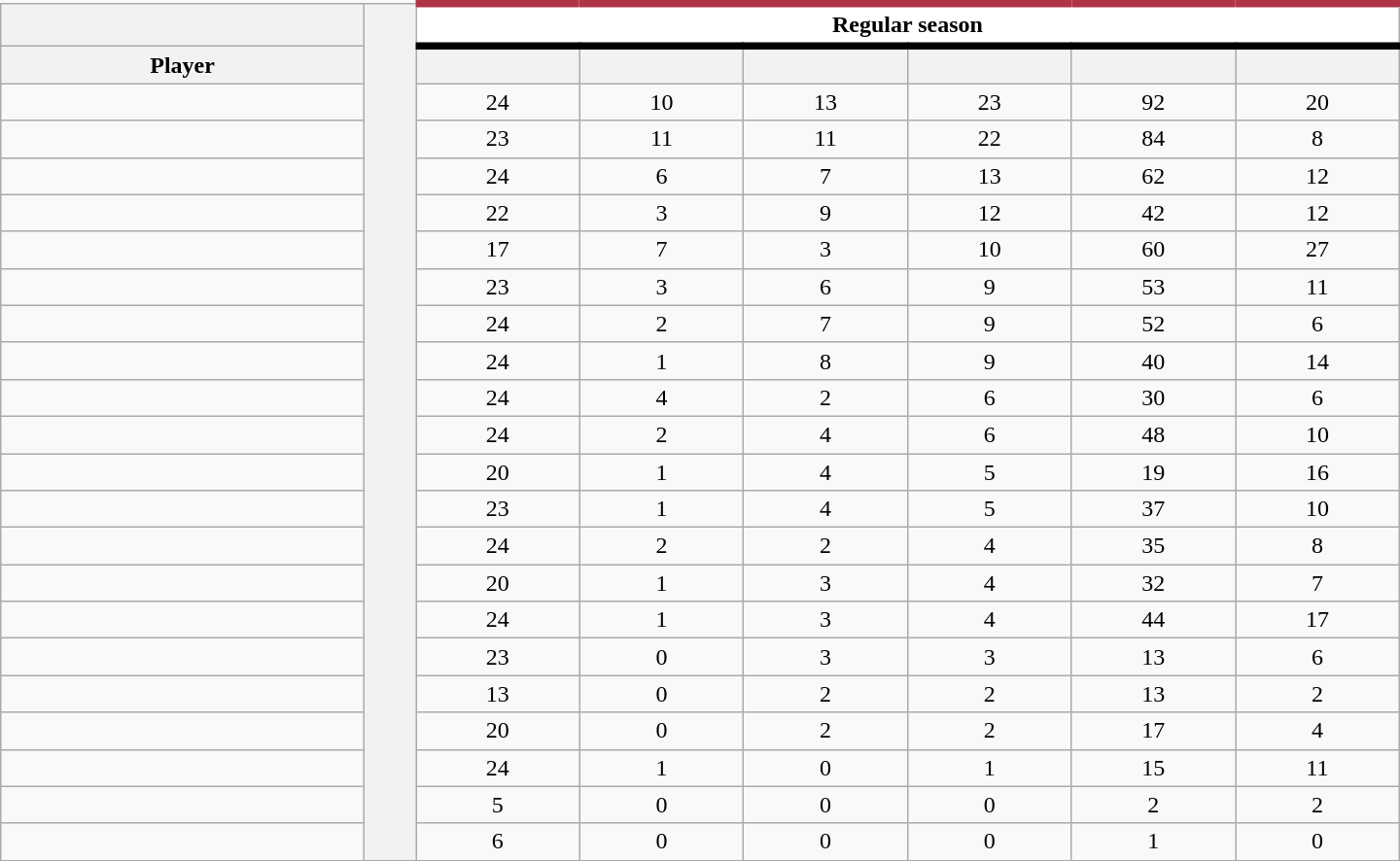<table class="wikitable" style="text-align:center; width: 60em;">
<tr>
<th></th>
<th rowspan="23"></th>
<th colspan="7" style="background:#fff; border-top:#AF3447 5px solid;border-bottom:#000 5px solid;">Regular season</th>
</tr>
<tr>
<th>Player</th>
<th></th>
<th></th>
<th></th>
<th></th>
<th></th>
<th></th>
</tr>
<tr>
<td style="text-align:left;"></td>
<td>24</td>
<td>10</td>
<td>13</td>
<td>23</td>
<td>92</td>
<td>20</td>
</tr>
<tr>
<td style="text-align:left;"></td>
<td>23</td>
<td>11</td>
<td>11</td>
<td>22</td>
<td>84</td>
<td>8</td>
</tr>
<tr>
<td style="text-align:left;"></td>
<td>24</td>
<td>6</td>
<td>7</td>
<td>13</td>
<td>62</td>
<td>12</td>
</tr>
<tr>
<td style="text-align:left;"></td>
<td>22</td>
<td>3</td>
<td>9</td>
<td>12</td>
<td>42</td>
<td>12</td>
</tr>
<tr>
<td style="text-align:left;"></td>
<td>17</td>
<td>7</td>
<td>3</td>
<td>10</td>
<td>60</td>
<td>27</td>
</tr>
<tr>
<td style="text-align:left;"></td>
<td>23</td>
<td>3</td>
<td>6</td>
<td>9</td>
<td>53</td>
<td>11</td>
</tr>
<tr>
<td style="text-align:left;"></td>
<td>24</td>
<td>2</td>
<td>7</td>
<td>9</td>
<td>52</td>
<td>6</td>
</tr>
<tr>
<td style="text-align:left;"></td>
<td>24</td>
<td>1</td>
<td>8</td>
<td>9</td>
<td>40</td>
<td>14</td>
</tr>
<tr>
<td style="text-align:left;"></td>
<td>24</td>
<td>4</td>
<td>2</td>
<td>6</td>
<td>30</td>
<td>6</td>
</tr>
<tr>
<td style="text-align:left;"></td>
<td>24</td>
<td>2</td>
<td>4</td>
<td>6</td>
<td>48</td>
<td>10</td>
</tr>
<tr>
<td style="text-align:left;"></td>
<td>20</td>
<td>1</td>
<td>4</td>
<td>5</td>
<td>19</td>
<td>16</td>
</tr>
<tr>
<td style="text-align:left;"></td>
<td>23</td>
<td>1</td>
<td>4</td>
<td>5</td>
<td>37</td>
<td>10</td>
</tr>
<tr>
<td style="text-align:left;"></td>
<td>24</td>
<td>2</td>
<td>2</td>
<td>4</td>
<td>35</td>
<td>8</td>
</tr>
<tr>
<td style="text-align:left;"></td>
<td>20</td>
<td>1</td>
<td>3</td>
<td>4</td>
<td>32</td>
<td>7</td>
</tr>
<tr>
<td style="text-align:left;"></td>
<td>24</td>
<td>1</td>
<td>3</td>
<td>4</td>
<td>44</td>
<td>17</td>
</tr>
<tr>
<td style="text-align:left;"></td>
<td>23</td>
<td>0</td>
<td>3</td>
<td>3</td>
<td>13</td>
<td>6</td>
</tr>
<tr>
<td style="text-align:left;"></td>
<td>13</td>
<td>0</td>
<td>2</td>
<td>2</td>
<td>13</td>
<td>2</td>
</tr>
<tr>
<td style="text-align:left;"></td>
<td>20</td>
<td>0</td>
<td>2</td>
<td>2</td>
<td>17</td>
<td>4</td>
</tr>
<tr>
<td style="text-align:left;"></td>
<td>24</td>
<td>1</td>
<td>0</td>
<td>1</td>
<td>15</td>
<td>11</td>
</tr>
<tr>
<td style="text-align:left;"></td>
<td>5</td>
<td>0</td>
<td>0</td>
<td>0</td>
<td>2</td>
<td>2</td>
</tr>
<tr>
<td style="text-align:left;"></td>
<td>6</td>
<td>0</td>
<td>0</td>
<td>0</td>
<td>1</td>
<td>0</td>
</tr>
</table>
